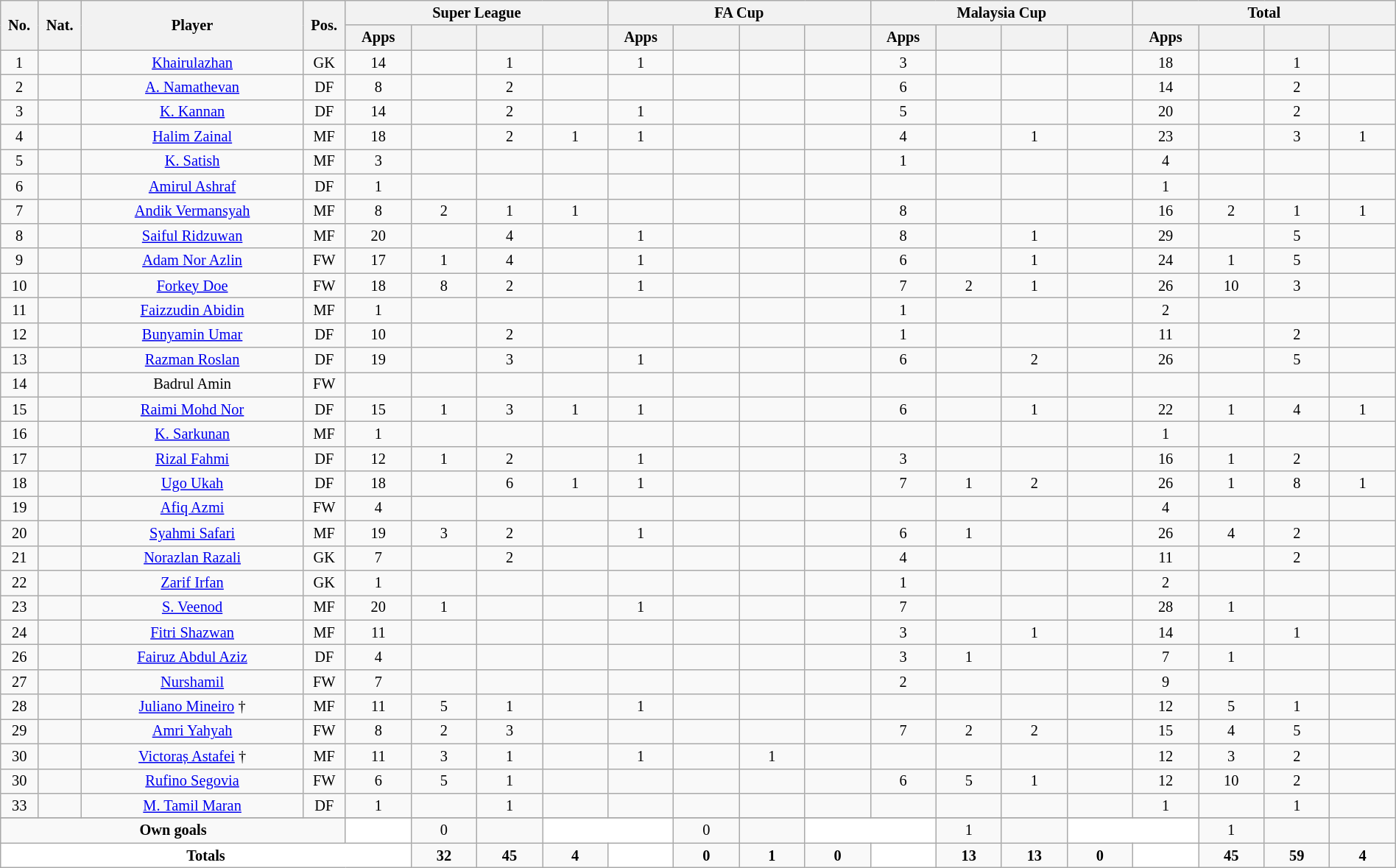<table class="wikitable sortable alternance" style="text-align:center;width:100%;font-size:85%;">
<tr>
<th rowspan="2" style="width:5px;">No.</th>
<th rowspan="2" style="width:5px;">Nat.</th>
<th rowspan="2" scope=col style="width:150px">Player</th>
<th rowspan="2" style="width:5px;">Pos.</th>
<th colspan="4">Super League</th>
<th colspan="4">FA Cup</th>
<th colspan="4">Malaysia Cup</th>
<th colspan="4">Total</th>
</tr>
<tr style="text-align:center;">
<th width=40>Apps</th>
<th width=40></th>
<th width=40></th>
<th width=40></th>
<th width=40>Apps</th>
<th width=40></th>
<th width=40></th>
<th width=40></th>
<th width=40>Apps</th>
<th width=40></th>
<th width=40></th>
<th width=40></th>
<th width=40>Apps</th>
<th width=40></th>
<th width=40></th>
<th width=40></th>
</tr>
<tr>
<td>1</td>
<td></td>
<td><a href='#'>Khairulazhan</a></td>
<td>GK</td>
<td>14</td>
<td></td>
<td>1</td>
<td></td>
<td>1</td>
<td></td>
<td></td>
<td></td>
<td>3</td>
<td></td>
<td></td>
<td></td>
<td>18</td>
<td></td>
<td>1</td>
<td></td>
</tr>
<tr>
<td>2</td>
<td></td>
<td><a href='#'>A. Namathevan</a></td>
<td>DF</td>
<td>8</td>
<td></td>
<td>2</td>
<td></td>
<td></td>
<td></td>
<td></td>
<td></td>
<td>6</td>
<td></td>
<td></td>
<td></td>
<td>14</td>
<td></td>
<td>2</td>
<td></td>
</tr>
<tr>
<td>3</td>
<td></td>
<td><a href='#'>K. Kannan</a></td>
<td>DF</td>
<td>14</td>
<td></td>
<td>2</td>
<td></td>
<td>1</td>
<td></td>
<td></td>
<td></td>
<td>5</td>
<td></td>
<td></td>
<td></td>
<td>20</td>
<td></td>
<td>2</td>
<td></td>
</tr>
<tr>
<td>4</td>
<td></td>
<td><a href='#'>Halim Zainal</a></td>
<td>MF</td>
<td>18</td>
<td></td>
<td>2</td>
<td>1</td>
<td>1</td>
<td></td>
<td></td>
<td></td>
<td>4</td>
<td></td>
<td>1</td>
<td></td>
<td>23</td>
<td></td>
<td>3</td>
<td>1</td>
</tr>
<tr>
<td>5</td>
<td></td>
<td><a href='#'>K. Satish</a></td>
<td>MF</td>
<td>3</td>
<td></td>
<td></td>
<td></td>
<td></td>
<td></td>
<td></td>
<td></td>
<td>1</td>
<td></td>
<td></td>
<td></td>
<td>4</td>
<td></td>
<td></td>
<td></td>
</tr>
<tr>
<td>6</td>
<td></td>
<td><a href='#'>Amirul Ashraf</a></td>
<td>DF</td>
<td>1</td>
<td></td>
<td></td>
<td></td>
<td></td>
<td></td>
<td></td>
<td></td>
<td></td>
<td></td>
<td></td>
<td></td>
<td>1</td>
<td></td>
<td></td>
<td></td>
</tr>
<tr>
<td>7</td>
<td></td>
<td><a href='#'>Andik Vermansyah</a></td>
<td>MF</td>
<td>8</td>
<td>2</td>
<td>1</td>
<td>1</td>
<td></td>
<td></td>
<td></td>
<td></td>
<td>8</td>
<td></td>
<td></td>
<td></td>
<td>16</td>
<td>2</td>
<td>1</td>
<td>1</td>
</tr>
<tr>
<td>8</td>
<td></td>
<td><a href='#'>Saiful Ridzuwan</a></td>
<td>MF</td>
<td>20</td>
<td></td>
<td>4</td>
<td></td>
<td>1</td>
<td></td>
<td></td>
<td></td>
<td>8</td>
<td></td>
<td>1</td>
<td></td>
<td>29</td>
<td></td>
<td>5</td>
<td></td>
</tr>
<tr>
<td>9</td>
<td></td>
<td><a href='#'>Adam Nor Azlin</a></td>
<td>FW</td>
<td>17</td>
<td>1</td>
<td>4</td>
<td></td>
<td>1</td>
<td></td>
<td></td>
<td></td>
<td>6</td>
<td></td>
<td>1</td>
<td></td>
<td>24</td>
<td>1</td>
<td>5</td>
<td></td>
</tr>
<tr>
<td>10</td>
<td></td>
<td><a href='#'>Forkey Doe</a></td>
<td>FW</td>
<td>18</td>
<td>8</td>
<td>2</td>
<td></td>
<td>1</td>
<td></td>
<td></td>
<td></td>
<td>7</td>
<td>2</td>
<td>1</td>
<td></td>
<td>26</td>
<td>10</td>
<td>3</td>
<td></td>
</tr>
<tr>
<td>11</td>
<td></td>
<td><a href='#'>Faizzudin Abidin</a></td>
<td>MF</td>
<td>1</td>
<td></td>
<td></td>
<td></td>
<td></td>
<td></td>
<td></td>
<td></td>
<td>1</td>
<td></td>
<td></td>
<td></td>
<td>2</td>
<td></td>
<td></td>
<td></td>
</tr>
<tr>
<td>12</td>
<td></td>
<td><a href='#'>Bunyamin Umar</a></td>
<td>DF</td>
<td>10</td>
<td></td>
<td>2</td>
<td></td>
<td></td>
<td></td>
<td></td>
<td></td>
<td>1</td>
<td></td>
<td></td>
<td></td>
<td>11</td>
<td></td>
<td>2</td>
<td></td>
</tr>
<tr>
<td>13</td>
<td></td>
<td><a href='#'>Razman Roslan</a></td>
<td>DF</td>
<td>19</td>
<td></td>
<td>3</td>
<td></td>
<td>1</td>
<td></td>
<td></td>
<td></td>
<td>6</td>
<td></td>
<td>2</td>
<td></td>
<td>26</td>
<td></td>
<td>5</td>
<td></td>
</tr>
<tr>
<td>14</td>
<td></td>
<td>Badrul Amin</td>
<td>FW</td>
<td></td>
<td></td>
<td></td>
<td></td>
<td></td>
<td></td>
<td></td>
<td></td>
<td></td>
<td></td>
<td></td>
<td></td>
<td></td>
<td></td>
<td></td>
<td></td>
</tr>
<tr>
<td>15</td>
<td></td>
<td><a href='#'>Raimi Mohd Nor</a></td>
<td>DF</td>
<td>15</td>
<td>1</td>
<td>3</td>
<td>1</td>
<td>1</td>
<td></td>
<td></td>
<td></td>
<td>6</td>
<td></td>
<td>1</td>
<td></td>
<td>22</td>
<td>1</td>
<td>4</td>
<td>1</td>
</tr>
<tr>
<td>16</td>
<td></td>
<td><a href='#'>K. Sarkunan</a></td>
<td>MF</td>
<td>1</td>
<td></td>
<td></td>
<td></td>
<td></td>
<td></td>
<td></td>
<td></td>
<td></td>
<td></td>
<td></td>
<td></td>
<td>1</td>
<td></td>
<td></td>
<td></td>
</tr>
<tr>
<td>17</td>
<td></td>
<td><a href='#'>Rizal Fahmi</a></td>
<td>DF</td>
<td>12</td>
<td>1</td>
<td>2</td>
<td></td>
<td>1</td>
<td></td>
<td></td>
<td></td>
<td>3</td>
<td></td>
<td></td>
<td></td>
<td>16</td>
<td>1</td>
<td>2</td>
<td></td>
</tr>
<tr>
<td>18</td>
<td></td>
<td><a href='#'>Ugo Ukah</a></td>
<td>DF</td>
<td>18</td>
<td></td>
<td>6</td>
<td>1</td>
<td>1</td>
<td></td>
<td></td>
<td></td>
<td>7</td>
<td>1</td>
<td>2</td>
<td></td>
<td>26</td>
<td>1</td>
<td>8</td>
<td>1</td>
</tr>
<tr>
<td>19</td>
<td></td>
<td><a href='#'>Afiq Azmi</a></td>
<td>FW</td>
<td>4</td>
<td></td>
<td></td>
<td></td>
<td></td>
<td></td>
<td></td>
<td></td>
<td></td>
<td></td>
<td></td>
<td></td>
<td>4</td>
<td></td>
<td></td>
<td></td>
</tr>
<tr>
<td>20</td>
<td></td>
<td><a href='#'>Syahmi Safari</a></td>
<td>MF</td>
<td>19</td>
<td>3</td>
<td>2</td>
<td></td>
<td>1</td>
<td></td>
<td></td>
<td></td>
<td>6</td>
<td>1</td>
<td></td>
<td></td>
<td>26</td>
<td>4</td>
<td>2</td>
<td></td>
</tr>
<tr>
<td>21</td>
<td></td>
<td><a href='#'>Norazlan Razali</a></td>
<td>GK</td>
<td>7</td>
<td></td>
<td>2</td>
<td></td>
<td></td>
<td></td>
<td></td>
<td></td>
<td>4</td>
<td></td>
<td></td>
<td></td>
<td>11</td>
<td></td>
<td>2</td>
<td></td>
</tr>
<tr>
<td>22</td>
<td></td>
<td><a href='#'>Zarif Irfan</a></td>
<td>GK</td>
<td>1</td>
<td></td>
<td></td>
<td></td>
<td></td>
<td></td>
<td></td>
<td></td>
<td>1</td>
<td></td>
<td></td>
<td></td>
<td>2</td>
<td></td>
<td></td>
<td></td>
</tr>
<tr>
<td>23</td>
<td></td>
<td><a href='#'>S. Veenod</a></td>
<td>MF</td>
<td>20</td>
<td>1</td>
<td></td>
<td></td>
<td>1</td>
<td></td>
<td></td>
<td></td>
<td>7</td>
<td></td>
<td></td>
<td></td>
<td>28</td>
<td>1</td>
<td></td>
<td></td>
</tr>
<tr>
<td>24</td>
<td></td>
<td><a href='#'>Fitri Shazwan</a></td>
<td>MF</td>
<td>11</td>
<td></td>
<td></td>
<td></td>
<td></td>
<td></td>
<td></td>
<td></td>
<td>3</td>
<td></td>
<td>1</td>
<td></td>
<td>14</td>
<td></td>
<td>1</td>
<td></td>
</tr>
<tr>
<td>26</td>
<td></td>
<td><a href='#'>Fairuz Abdul Aziz</a></td>
<td>DF</td>
<td>4</td>
<td></td>
<td></td>
<td></td>
<td></td>
<td></td>
<td></td>
<td></td>
<td>3</td>
<td>1</td>
<td></td>
<td></td>
<td>7</td>
<td>1</td>
<td></td>
<td></td>
</tr>
<tr>
<td>27</td>
<td></td>
<td><a href='#'>Nurshamil</a></td>
<td>FW</td>
<td>7</td>
<td></td>
<td></td>
<td></td>
<td></td>
<td></td>
<td></td>
<td></td>
<td>2</td>
<td></td>
<td></td>
<td></td>
<td>9</td>
<td></td>
<td></td>
<td></td>
</tr>
<tr>
<td>28</td>
<td></td>
<td><a href='#'>Juliano Mineiro</a> †</td>
<td>MF</td>
<td>11</td>
<td>5</td>
<td>1</td>
<td></td>
<td>1</td>
<td></td>
<td></td>
<td></td>
<td></td>
<td></td>
<td></td>
<td></td>
<td>12</td>
<td>5</td>
<td>1</td>
<td></td>
</tr>
<tr>
<td>29</td>
<td></td>
<td><a href='#'>Amri Yahyah</a></td>
<td>FW</td>
<td>8</td>
<td>2</td>
<td>3</td>
<td></td>
<td></td>
<td></td>
<td></td>
<td></td>
<td>7</td>
<td>2</td>
<td>2</td>
<td></td>
<td>15</td>
<td>4</td>
<td>5</td>
<td></td>
</tr>
<tr>
<td>30</td>
<td></td>
<td><a href='#'>Victoraș Astafei</a> †</td>
<td>MF</td>
<td>11</td>
<td>3</td>
<td>1</td>
<td></td>
<td>1</td>
<td></td>
<td>1</td>
<td></td>
<td></td>
<td></td>
<td></td>
<td></td>
<td>12</td>
<td>3</td>
<td>2</td>
<td></td>
</tr>
<tr>
<td>30</td>
<td></td>
<td><a href='#'>Rufino Segovia</a></td>
<td>FW</td>
<td>6</td>
<td>5</td>
<td>1</td>
<td></td>
<td></td>
<td></td>
<td></td>
<td></td>
<td>6</td>
<td>5</td>
<td>1</td>
<td></td>
<td>12</td>
<td>10</td>
<td>2</td>
<td></td>
</tr>
<tr>
<td>33</td>
<td></td>
<td><a href='#'>M. Tamil Maran</a></td>
<td>DF</td>
<td>1</td>
<td></td>
<td>1</td>
<td></td>
<td></td>
<td></td>
<td></td>
<td></td>
<td></td>
<td></td>
<td></td>
<td></td>
<td>1</td>
<td></td>
<td>1</td>
<td></td>
</tr>
<tr>
</tr>
<tr class="sortbottom">
<td colspan="4"><strong>Own goals</strong></td>
<td ! style="background:white; text-align: center;"></td>
<td>0</td>
<td></td>
<td ! colspan="2" style="background:white; text-align: center;"></td>
<td>0</td>
<td></td>
<td ! colspan="2" style="background:white; text-align: center;"></td>
<td>1</td>
<td></td>
<td ! colspan="2" style="background:white; text-align: center;"></td>
<td>1</td>
<td></td>
</tr>
<tr class="sortbottom">
<td colspan="5"  style="background:white; text-align: center;"><strong>Totals</strong></td>
<td><strong>32</strong></td>
<td><strong>45</strong></td>
<td><strong>4</strong></td>
<td ! rowspan="1" style="background:white; text-align: center;"></td>
<td><strong>0</strong></td>
<td><strong>1</strong></td>
<td><strong>0</strong></td>
<td ! rowspan="1" style="background:white; text-align: center;"></td>
<td><strong>13</strong></td>
<td><strong>13</strong></td>
<td><strong>0</strong></td>
<td ! rowspan="1" style="background:white; text-align: center;"></td>
<td><strong>45</strong></td>
<td><strong>59</strong></td>
<td><strong>4</strong></td>
</tr>
</table>
